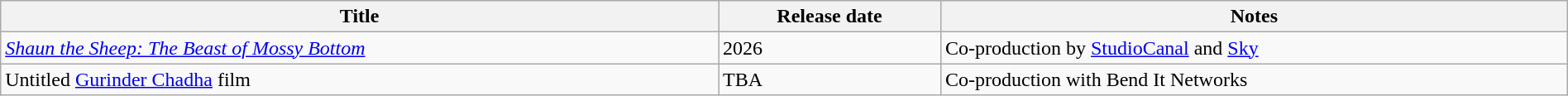<table class="wikitable sortable" style="width:100%;">
<tr>
<th>Title</th>
<th>Release date</th>
<th>Notes</th>
</tr>
<tr>
<td><em><a href='#'>Shaun the Sheep: The Beast of Mossy Bottom</a></em></td>
<td>2026</td>
<td>Co-production by <a href='#'>StudioCanal</a> and <a href='#'>Sky</a></td>
</tr>
<tr>
<td>Untitled <a href='#'>Gurinder Chadha</a> film</td>
<td>TBA</td>
<td>Co-production with Bend It Networks</td>
</tr>
</table>
